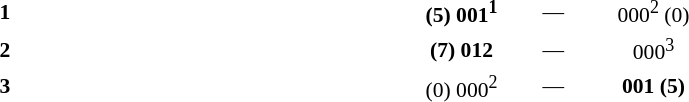<table style="font-size:90%">
<tr>
<th width=50></th>
<th width=200></th>
<th width=100></th>
<th width=20></th>
<th width=100></th>
<th width=200></th>
</tr>
<tr>
<td><strong>1</strong></td>
<td align=right><strong></strong></td>
<td align=center><strong>(5) 001<sup>1</sup></strong></td>
<td>—</td>
<td align=center>000<sup>2</sup> (0)</td>
<td></td>
</tr>
<tr>
<td><strong>2</strong></td>
<td align=right><strong></strong></td>
<td align=center><strong>(7) 012</strong></td>
<td>—</td>
<td align=center>000<sup>3</sup></td>
<td></td>
</tr>
<tr>
<td><strong>3</strong></td>
<td align=right></td>
<td align=center>(0) 000<sup>2</sup></td>
<td>—</td>
<td align=center><strong>001 (5)</strong></td>
<td><strong></strong></td>
</tr>
<tr>
</tr>
</table>
